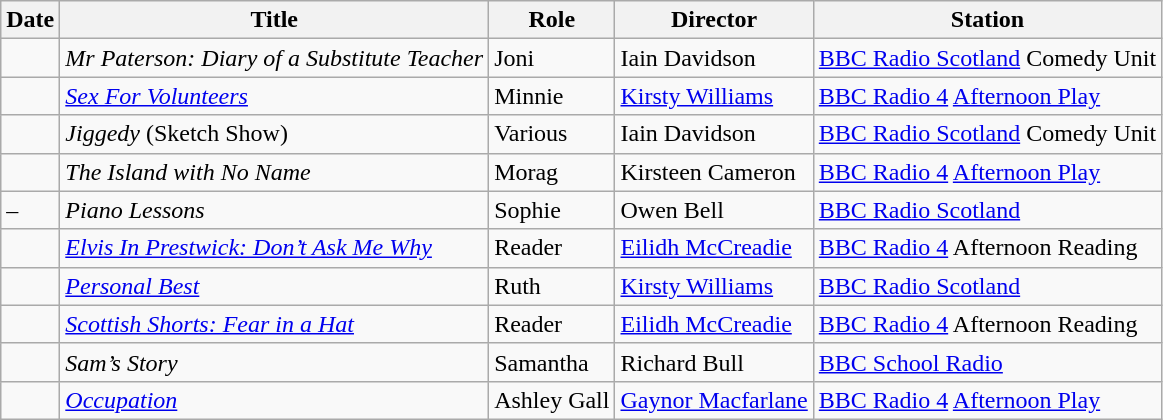<table class="wikitable sortable">
<tr>
<th>Date</th>
<th>Title</th>
<th>Role</th>
<th>Director</th>
<th>Station</th>
</tr>
<tr>
<td></td>
<td><em>Mr Paterson: Diary of a Substitute Teacher</em></td>
<td>Joni</td>
<td>Iain Davidson</td>
<td><a href='#'>BBC Radio Scotland</a> Comedy Unit</td>
</tr>
<tr>
<td></td>
<td><em><a href='#'>Sex For Volunteers</a></em></td>
<td>Minnie</td>
<td><a href='#'>Kirsty Williams</a></td>
<td><a href='#'>BBC Radio 4</a> <a href='#'>Afternoon Play</a></td>
</tr>
<tr>
<td></td>
<td><em>Jiggedy</em> (Sketch Show)</td>
<td>Various</td>
<td>Iain Davidson</td>
<td><a href='#'>BBC Radio Scotland</a> Comedy Unit</td>
</tr>
<tr>
<td></td>
<td><em>The Island with No Name</em></td>
<td>Morag</td>
<td>Kirsteen Cameron</td>
<td><a href='#'>BBC Radio 4</a> <a href='#'>Afternoon Play</a></td>
</tr>
<tr>
<td> – </td>
<td><em>Piano Lessons</em></td>
<td>Sophie</td>
<td>Owen Bell</td>
<td><a href='#'>BBC Radio Scotland</a></td>
</tr>
<tr>
<td></td>
<td><em><a href='#'>Elvis In Prestwick: Don’t Ask Me Why</a></em></td>
<td>Reader</td>
<td><a href='#'>Eilidh McCreadie</a></td>
<td><a href='#'>BBC Radio 4</a> Afternoon Reading</td>
</tr>
<tr>
<td></td>
<td><em><a href='#'>Personal Best</a></em></td>
<td>Ruth</td>
<td><a href='#'>Kirsty Williams</a></td>
<td><a href='#'>BBC Radio Scotland</a></td>
</tr>
<tr>
<td></td>
<td><em><a href='#'>Scottish Shorts: Fear in a Hat</a></em></td>
<td>Reader</td>
<td><a href='#'>Eilidh McCreadie</a></td>
<td><a href='#'>BBC Radio 4</a> Afternoon Reading</td>
</tr>
<tr>
<td></td>
<td><em>Sam’s Story</em></td>
<td>Samantha</td>
<td>Richard Bull</td>
<td><a href='#'>BBC School Radio</a></td>
</tr>
<tr>
<td></td>
<td><em><a href='#'>Occupation</a></em></td>
<td>Ashley Gall</td>
<td><a href='#'>Gaynor Macfarlane</a></td>
<td><a href='#'>BBC Radio 4</a> <a href='#'>Afternoon Play</a></td>
</tr>
</table>
